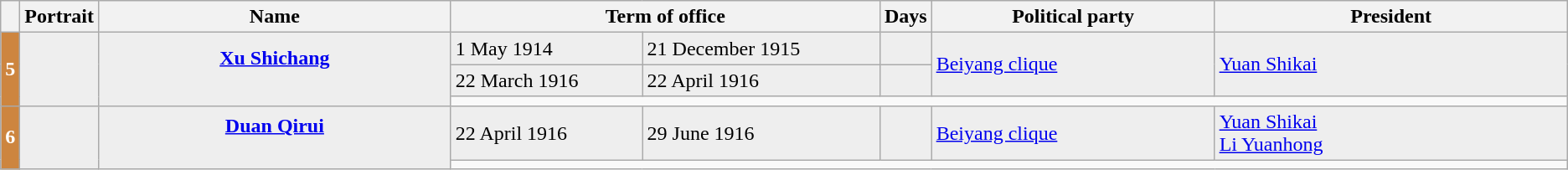<table class="wikitable">
<tr>
<th></th>
<th>Portrait</th>
<th width=25%>Name<br></th>
<th colspan=2 width=30%>Term of office</th>
<th>Days</th>
<th width=20%>Political party</th>
<th width=35%>President</th>
</tr>
<tr bgcolor=#EEEEEE>
<th rowspan=3 style="background:#CD853F; color:white;">5</th>
<td rowspan=3 align=center></td>
<td rowspan=3 align=center><strong><a href='#'>Xu Shichang</a></strong><br><br></td>
<td>1 May 1914</td>
<td>21 December 1915</td>
<td></td>
<td rowspan=2><a href='#'>Beiyang clique</a></td>
<td rowspan=2><a href='#'>Yuan Shikai</a></td>
</tr>
<tr bgcolor=#EEEEEE>
<td>22 March 1916</td>
<td>22 April 1916</td>
<td></td>
</tr>
<tr>
<td colspan=5></td>
</tr>
<tr bgcolor=#EEEEEE>
<th rowspan=2 style="background:#CD853F; color:white;">6</th>
<td rowspan=2 align=center></td>
<td rowspan=2 align=center><strong><a href='#'>Duan Qirui</a></strong><br><br></td>
<td>22 April 1916</td>
<td>29 June 1916</td>
<td></td>
<td><a href='#'>Beiyang clique</a></td>
<td><a href='#'>Yuan Shikai</a><br><a href='#'>Li Yuanhong</a></td>
</tr>
<tr>
<td colspan=5></td>
</tr>
</table>
